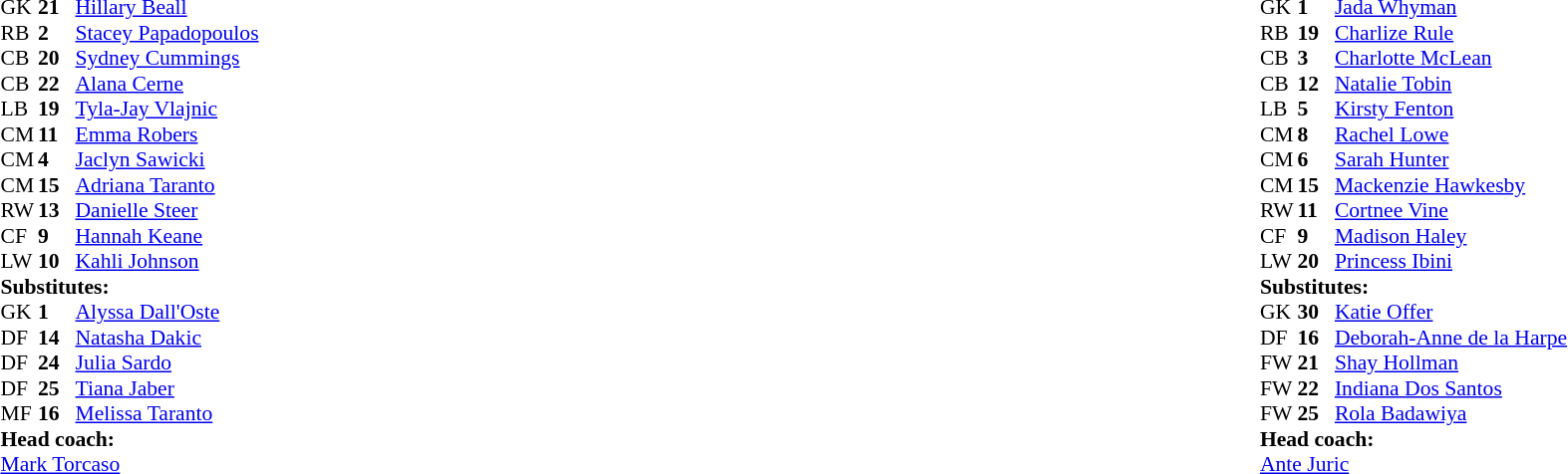<table width="100%">
<tr>
<td valign="top" width="40%"><br><table style="font-size:90%" cellspacing="0" cellpadding="0">
<tr>
<th width=25></th>
<th width=25></th>
</tr>
<tr>
<td>GK</td>
<td><strong>21</strong></td>
<td> <a href='#'>Hillary Beall</a></td>
</tr>
<tr>
<td>RB</td>
<td><strong>2</strong></td>
<td> <a href='#'>Stacey Papadopoulos</a></td>
</tr>
<tr>
<td>CB</td>
<td><strong>20</strong></td>
<td> <a href='#'>Sydney Cummings</a></td>
<td></td>
</tr>
<tr>
<td>CB</td>
<td><strong>22</strong></td>
<td> <a href='#'>Alana Cerne</a></td>
</tr>
<tr>
<td>LB</td>
<td><strong>19</strong></td>
<td> <a href='#'>Tyla-Jay Vlajnic</a></td>
</tr>
<tr>
<td>CM</td>
<td><strong>11</strong></td>
<td> <a href='#'>Emma Robers</a></td>
</tr>
<tr>
<td>CM</td>
<td><strong>4</strong></td>
<td> <a href='#'>Jaclyn Sawicki</a></td>
</tr>
<tr>
<td>CM</td>
<td><strong>15</strong></td>
<td> <a href='#'>Adriana Taranto</a></td>
</tr>
<tr>
<td>RW</td>
<td><strong>13</strong></td>
<td> <a href='#'>Danielle Steer</a></td>
<td></td>
</tr>
<tr>
<td>CF</td>
<td><strong>9</strong></td>
<td> <a href='#'>Hannah Keane</a></td>
</tr>
<tr>
<td>LW</td>
<td><strong>10</strong></td>
<td> <a href='#'>Kahli Johnson</a></td>
<td></td>
</tr>
<tr>
<td colspan=3><strong>Substitutes:</strong></td>
</tr>
<tr>
<td>GK</td>
<td><strong>1</strong></td>
<td> <a href='#'>Alyssa Dall'Oste</a></td>
</tr>
<tr>
<td>DF</td>
<td><strong>14</strong></td>
<td> <a href='#'>Natasha Dakic</a></td>
</tr>
<tr>
<td>DF</td>
<td><strong>24</strong></td>
<td> <a href='#'>Julia Sardo</a></td>
</tr>
<tr>
<td>DF</td>
<td><strong>25</strong></td>
<td> <a href='#'>Tiana Jaber</a></td>
<td></td>
</tr>
<tr>
<td>MF</td>
<td><strong>16</strong></td>
<td> <a href='#'>Melissa Taranto</a></td>
<td></td>
</tr>
<tr>
<td colspan=3><strong>Head coach:</strong></td>
</tr>
<tr>
<td colspan=3> <a href='#'>Mark Torcaso</a></td>
</tr>
</table>
</td>
<td valign="top"></td>
<td valign="top" width="50%"><br><table style="font-size:90%; margin:auto" cellspacing="0" cellpadding="0">
<tr>
<th width=25></th>
<th width=25></th>
</tr>
<tr>
<td>GK</td>
<td><strong>1</strong></td>
<td> <a href='#'>Jada Whyman</a></td>
</tr>
<tr>
<td>RB</td>
<td><strong>19</strong></td>
<td> <a href='#'>Charlize Rule</a></td>
<td></td>
</tr>
<tr>
<td>CB</td>
<td><strong>3</strong></td>
<td> <a href='#'>Charlotte McLean</a></td>
</tr>
<tr>
<td>CB</td>
<td><strong>12</strong></td>
<td> <a href='#'>Natalie Tobin</a></td>
</tr>
<tr>
<td>LB</td>
<td><strong>5</strong></td>
<td> <a href='#'>Kirsty Fenton</a></td>
</tr>
<tr>
<td>CM</td>
<td><strong>8</strong></td>
<td> <a href='#'>Rachel Lowe</a></td>
</tr>
<tr>
<td>CM</td>
<td><strong>6</strong></td>
<td> <a href='#'>Sarah Hunter</a></td>
</tr>
<tr>
<td>CM</td>
<td><strong>15</strong></td>
<td> <a href='#'>Mackenzie Hawkesby</a></td>
</tr>
<tr>
<td>RW</td>
<td><strong>11</strong></td>
<td> <a href='#'>Cortnee Vine</a></td>
<td></td>
</tr>
<tr>
<td>CF</td>
<td><strong>9</strong></td>
<td> <a href='#'>Madison Haley</a></td>
</tr>
<tr>
<td>LW</td>
<td><strong>20</strong></td>
<td> <a href='#'>Princess Ibini</a></td>
</tr>
<tr>
<td colspan=3><strong>Substitutes:</strong></td>
</tr>
<tr>
<td>GK</td>
<td><strong>30</strong></td>
<td> <a href='#'>Katie Offer</a></td>
</tr>
<tr>
<td>DF</td>
<td><strong>16</strong></td>
<td> <a href='#'>Deborah-Anne de la Harpe</a></td>
<td></td>
</tr>
<tr>
<td>FW</td>
<td><strong>21</strong></td>
<td> <a href='#'>Shay Hollman</a></td>
<td></td>
</tr>
<tr>
<td>FW</td>
<td><strong>22</strong></td>
<td> <a href='#'>Indiana Dos Santos</a></td>
<td></td>
</tr>
<tr>
<td>FW</td>
<td><strong>25</strong></td>
<td> <a href='#'>Rola Badawiya</a></td>
<td></td>
</tr>
<tr>
<td colspan=3><strong>Head coach:</strong></td>
</tr>
<tr>
<td colspan=3> <a href='#'>Ante Juric</a></td>
</tr>
</table>
</td>
</tr>
</table>
